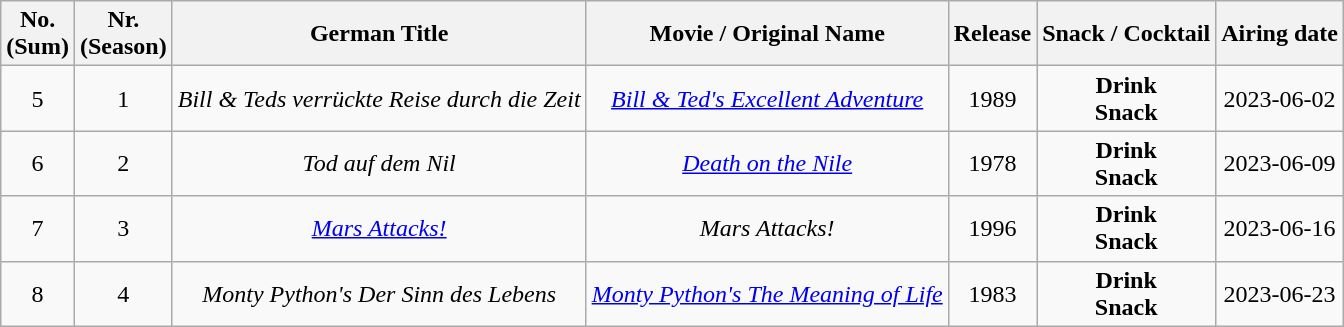<table class="wikitable sortable zebra" style="text-align:center;">
<tr>
<th>No.<br>(Sum)</th>
<th>Nr.<br>(Season)</th>
<th>German Title</th>
<th>Movie / Original Name</th>
<th>Release</th>
<th>Snack / Cocktail</th>
<th>Airing date</th>
</tr>
<tr>
<td>5</td>
<td>1</td>
<td><em>Bill & Teds verrückte Reise durch die Zeit</em></td>
<td><em><a href='#'>Bill & Ted's Excellent Adventure</a></em></td>
<td>1989</td>
<td><strong>Drink</strong> <br> <strong>Snack</strong></td>
<td>2023-06-02</td>
</tr>
<tr>
<td>6</td>
<td>2</td>
<td><em>Tod auf dem Nil</em></td>
<td><a href='#'><em>Death on the Nile</em></a></td>
<td>1978</td>
<td><strong>Drink</strong> <br> <strong>Snack</strong></td>
<td>2023-06-09</td>
</tr>
<tr>
<td>7</td>
<td>3</td>
<td><em><a href='#'>Mars Attacks!</a></em></td>
<td><em>Mars Attacks!</em></td>
<td>1996</td>
<td><strong>Drink</strong> <br> <strong>Snack</strong></td>
<td>2023-06-16</td>
</tr>
<tr>
<td>8</td>
<td>4</td>
<td><em>Monty Python's Der Sinn des Lebens</em></td>
<td><em><a href='#'>Monty Python's The Meaning of Life</a></em></td>
<td>1983</td>
<td><strong>Drink</strong> <br> <strong>Snack</strong></td>
<td>2023-06-23</td>
</tr>
</table>
